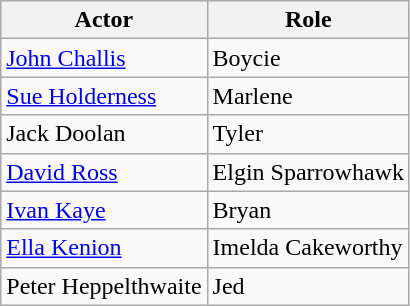<table class="wikitable">
<tr>
<th>Actor</th>
<th>Role</th>
</tr>
<tr>
<td><a href='#'>John Challis</a></td>
<td>Boycie</td>
</tr>
<tr>
<td><a href='#'>Sue Holderness</a></td>
<td>Marlene</td>
</tr>
<tr>
<td>Jack Doolan</td>
<td>Tyler</td>
</tr>
<tr>
<td><a href='#'>David Ross</a></td>
<td>Elgin Sparrowhawk</td>
</tr>
<tr>
<td><a href='#'>Ivan Kaye</a></td>
<td>Bryan</td>
</tr>
<tr>
<td><a href='#'>Ella Kenion</a></td>
<td>Imelda Cakeworthy</td>
</tr>
<tr>
<td>Peter Heppelthwaite</td>
<td>Jed</td>
</tr>
</table>
